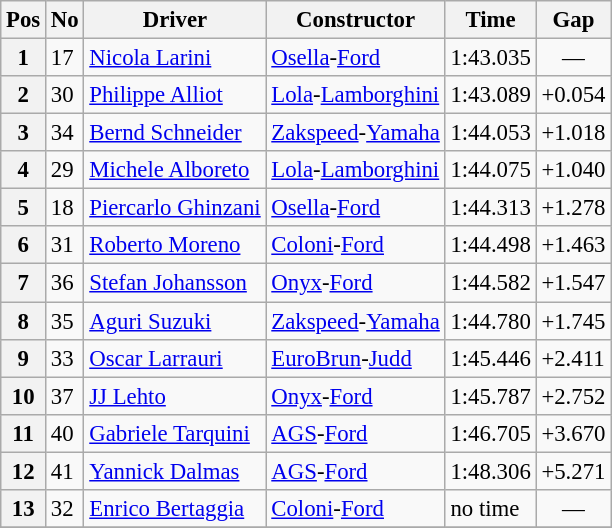<table class="wikitable sortable" style="font-size: 95%;">
<tr>
<th>Pos</th>
<th>No</th>
<th>Driver</th>
<th>Constructor</th>
<th>Time</th>
<th>Gap</th>
</tr>
<tr>
<th>1</th>
<td>17</td>
<td> <a href='#'>Nicola Larini</a></td>
<td><a href='#'>Osella</a>-<a href='#'>Ford</a></td>
<td>1:43.035</td>
<td align="center">—</td>
</tr>
<tr>
<th>2</th>
<td>30</td>
<td> <a href='#'>Philippe Alliot</a></td>
<td><a href='#'>Lola</a>-<a href='#'>Lamborghini</a></td>
<td>1:43.089</td>
<td>+0.054</td>
</tr>
<tr>
<th>3</th>
<td>34</td>
<td> <a href='#'>Bernd Schneider</a></td>
<td><a href='#'>Zakspeed</a>-<a href='#'>Yamaha</a></td>
<td>1:44.053</td>
<td>+1.018</td>
</tr>
<tr>
<th>4</th>
<td>29</td>
<td> <a href='#'>Michele Alboreto</a></td>
<td><a href='#'>Lola</a>-<a href='#'>Lamborghini</a></td>
<td>1:44.075</td>
<td>+1.040</td>
</tr>
<tr>
<th>5</th>
<td>18</td>
<td> <a href='#'>Piercarlo Ghinzani</a></td>
<td><a href='#'>Osella</a>-<a href='#'>Ford</a></td>
<td>1:44.313</td>
<td>+1.278</td>
</tr>
<tr>
<th>6</th>
<td>31</td>
<td> <a href='#'>Roberto Moreno</a></td>
<td><a href='#'>Coloni</a>-<a href='#'>Ford</a></td>
<td>1:44.498</td>
<td>+1.463</td>
</tr>
<tr>
<th>7</th>
<td>36</td>
<td> <a href='#'>Stefan Johansson</a></td>
<td><a href='#'>Onyx</a>-<a href='#'>Ford</a></td>
<td>1:44.582</td>
<td>+1.547</td>
</tr>
<tr>
<th>8</th>
<td>35</td>
<td> <a href='#'>Aguri Suzuki</a></td>
<td><a href='#'>Zakspeed</a>-<a href='#'>Yamaha</a></td>
<td>1:44.780</td>
<td>+1.745</td>
</tr>
<tr>
<th>9</th>
<td>33</td>
<td> <a href='#'>Oscar Larrauri</a></td>
<td><a href='#'>EuroBrun</a>-<a href='#'>Judd</a></td>
<td>1:45.446</td>
<td>+2.411</td>
</tr>
<tr>
<th>10</th>
<td>37</td>
<td> <a href='#'>JJ Lehto</a></td>
<td><a href='#'>Onyx</a>-<a href='#'>Ford</a></td>
<td>1:45.787</td>
<td>+2.752</td>
</tr>
<tr>
<th>11</th>
<td>40</td>
<td> <a href='#'>Gabriele Tarquini</a></td>
<td><a href='#'>AGS</a>-<a href='#'>Ford</a></td>
<td>1:46.705</td>
<td>+3.670</td>
</tr>
<tr>
<th>12</th>
<td>41</td>
<td> <a href='#'>Yannick Dalmas</a></td>
<td><a href='#'>AGS</a>-<a href='#'>Ford</a></td>
<td>1:48.306</td>
<td>+5.271</td>
</tr>
<tr>
<th>13</th>
<td>32</td>
<td> <a href='#'>Enrico Bertaggia</a></td>
<td><a href='#'>Coloni</a>-<a href='#'>Ford</a></td>
<td>no time</td>
<td align="center">—</td>
</tr>
<tr>
</tr>
</table>
